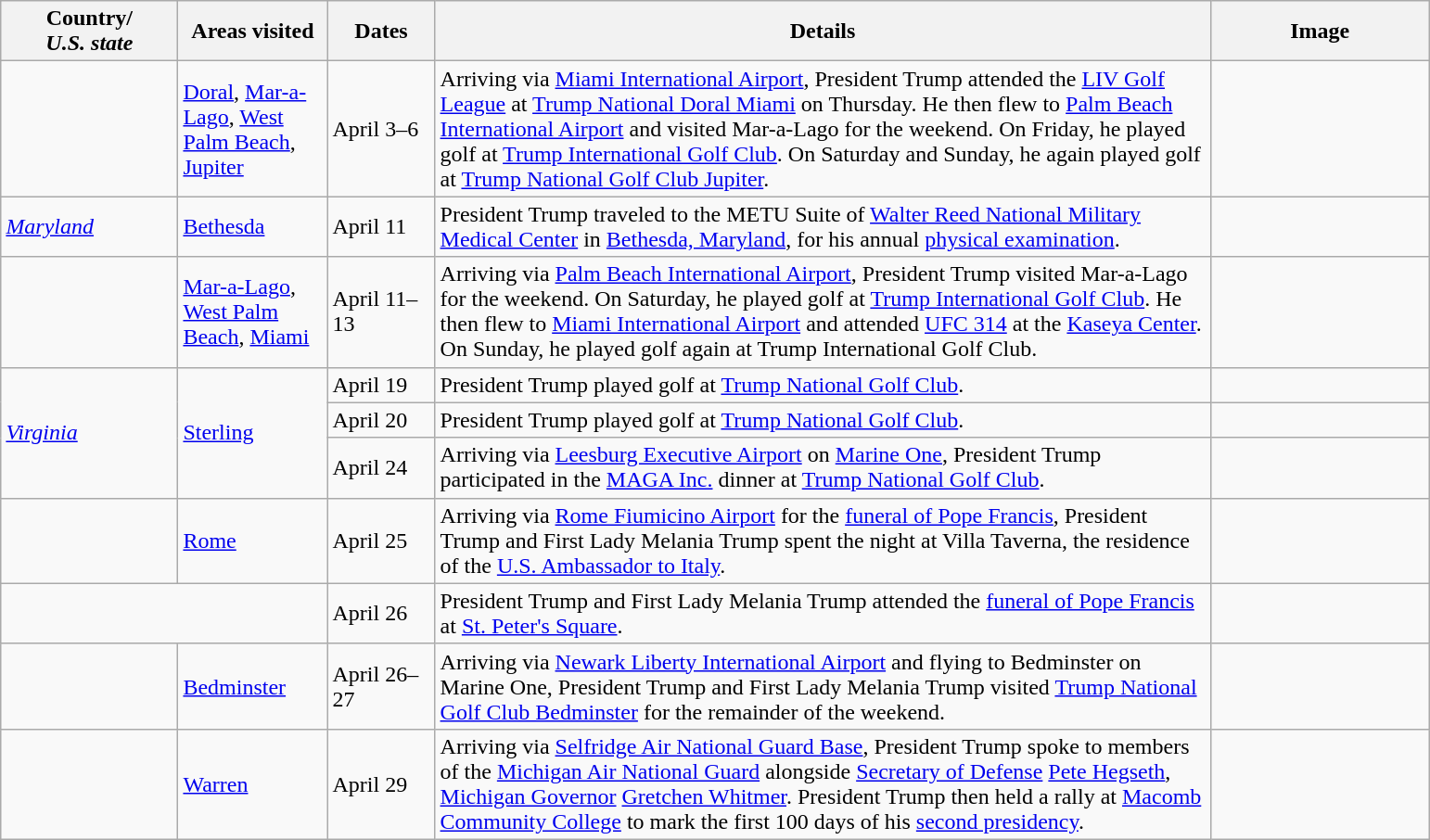<table class="wikitable" style="margin: 1em auto 1em auto">
<tr>
<th width=120>Country/<br><em>U.S. state</em></th>
<th width=100>Areas visited</th>
<th width=70>Dates</th>
<th width=550>Details</th>
<th width=150>Image</th>
</tr>
<tr>
<td></td>
<td><a href='#'>Doral</a>, <a href='#'>Mar-a-Lago</a>, <a href='#'>West Palm Beach</a>, <a href='#'>Jupiter</a></td>
<td>April 3–6</td>
<td>Arriving via <a href='#'>Miami International Airport</a>, President Trump attended the <a href='#'>LIV Golf League</a> at <a href='#'>Trump National Doral Miami</a> on Thursday. He then flew to <a href='#'>Palm Beach International Airport</a> and visited Mar-a-Lago for the weekend. On Friday, he played golf at <a href='#'>Trump International Golf Club</a>. On Saturday and Sunday, he again played golf at <a href='#'>Trump National Golf Club Jupiter</a>.</td>
<td></td>
</tr>
<tr>
<td> <em><a href='#'>Maryland</a></em></td>
<td><a href='#'>Bethesda</a></td>
<td>April 11</td>
<td>President Trump traveled to the METU Suite of <a href='#'>Walter Reed National Military Medical Center</a> in <a href='#'>Bethesda, Maryland</a>, for his annual <a href='#'>physical examination</a>.</td>
<td></td>
</tr>
<tr>
<td></td>
<td><a href='#'>Mar-a-Lago</a>, <a href='#'>West Palm Beach</a>, <a href='#'>Miami</a></td>
<td>April 11–13</td>
<td>Arriving via <a href='#'>Palm Beach International Airport</a>, President Trump visited Mar-a-Lago for the weekend. On Saturday, he played golf at <a href='#'>Trump International Golf Club</a>. He then flew to <a href='#'>Miami International Airport</a> and attended <a href='#'>UFC 314</a> at the <a href='#'>Kaseya Center</a>. On Sunday, he played golf again at Trump International Golf Club.</td>
<td></td>
</tr>
<tr>
<td rowspan="3"> <em><a href='#'>Virginia</a></em></td>
<td rowspan="3"><a href='#'>Sterling</a></td>
<td>April 19</td>
<td>President Trump played golf at <a href='#'>Trump National Golf Club</a>.</td>
<td></td>
</tr>
<tr>
<td>April 20</td>
<td>President Trump played golf at <a href='#'>Trump National Golf Club</a>.</td>
<td></td>
</tr>
<tr>
<td>April 24</td>
<td>Arriving via <a href='#'>Leesburg Executive Airport</a> on <a href='#'>Marine One</a>, President Trump participated in the <a href='#'>MAGA Inc.</a> dinner at <a href='#'>Trump National Golf Club</a>.</td>
<td></td>
</tr>
<tr>
<td></td>
<td><a href='#'>Rome</a></td>
<td>April 25</td>
<td>Arriving via <a href='#'>Rome Fiumicino Airport</a> for the <a href='#'>funeral of Pope Francis</a>, President Trump and First Lady Melania Trump spent the night at Villa Taverna, the residence of the <a href='#'>U.S. Ambassador to Italy</a>.</td>
<td></td>
</tr>
<tr>
<td colspan="2"></td>
<td>April 26</td>
<td>President Trump and First Lady Melania Trump attended the <a href='#'>funeral of Pope Francis</a> at <a href='#'>St. Peter's Square</a>.</td>
<td></td>
</tr>
<tr>
<td></td>
<td><a href='#'>Bedminster</a></td>
<td>April 26–27</td>
<td>Arriving via <a href='#'>Newark Liberty International Airport</a> and flying to Bedminster on Marine One, President Trump and First Lady Melania Trump visited <a href='#'>Trump National Golf Club Bedminster</a> for the remainder of the weekend.</td>
<td></td>
</tr>
<tr>
<td></td>
<td><a href='#'>Warren</a></td>
<td>April 29</td>
<td>Arriving via <a href='#'>Selfridge Air National Guard Base</a>, President Trump spoke to members of the <a href='#'>Michigan Air National Guard</a> alongside <a href='#'>Secretary of Defense</a> <a href='#'>Pete Hegseth</a>, <a href='#'>Michigan Governor</a> <a href='#'>Gretchen Whitmer</a>. President Trump then held a rally at <a href='#'>Macomb Community College</a> to mark the first 100 days of his <a href='#'>second presidency</a>.</td>
<td></td>
</tr>
</table>
